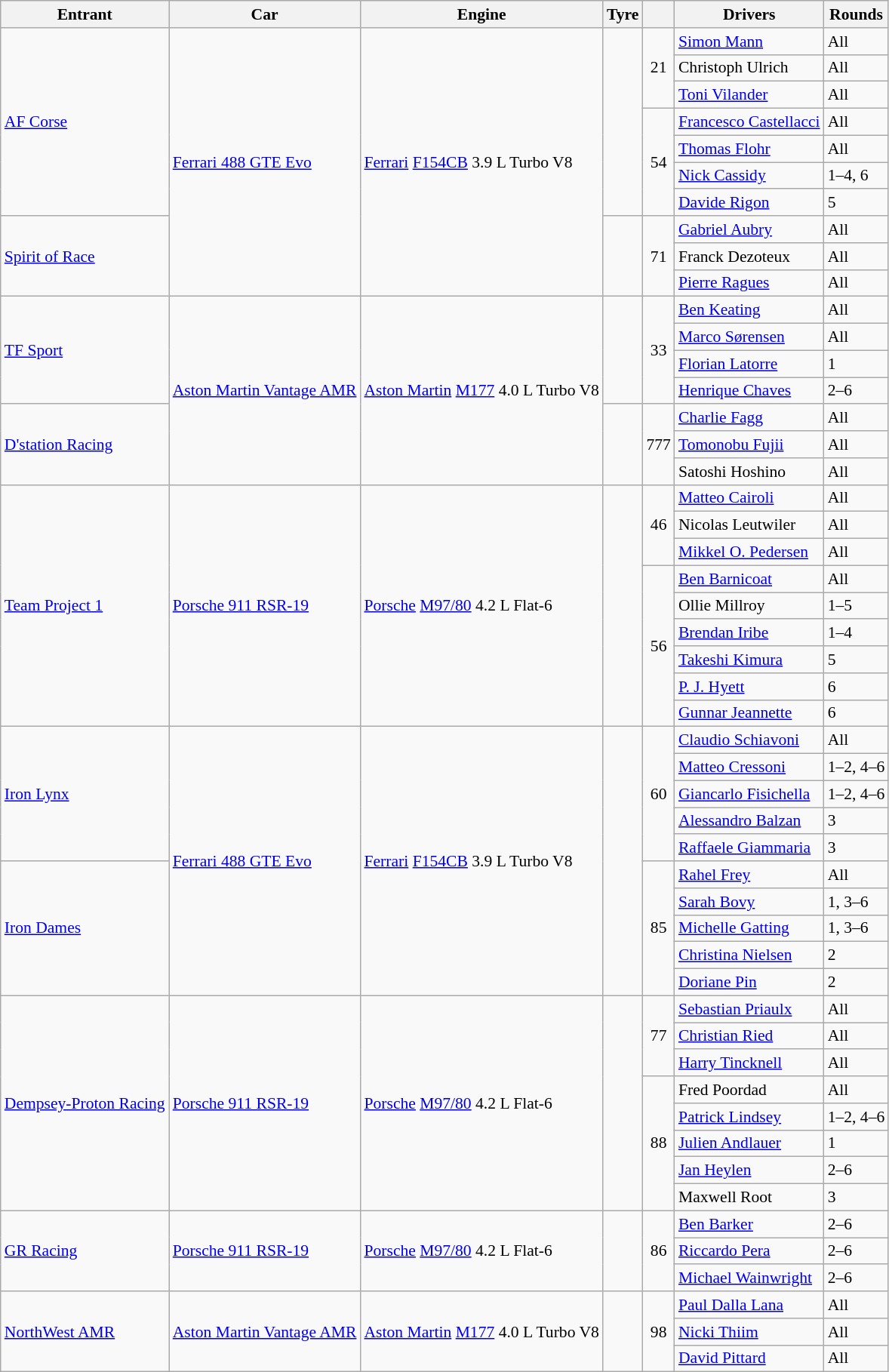<table class="wikitable" style="font-size: 90%">
<tr>
<th>Entrant</th>
<th>Car</th>
<th>Engine</th>
<th>Tyre</th>
<th></th>
<th>Drivers</th>
<th>Rounds</th>
</tr>
<tr>
<td rowspan="7"> <a href='#'>AF Corse</a></td>
<td rowspan="10"><a href='#'>Ferrari 488 GTE Evo</a></td>
<td rowspan="10"><a href='#'>Ferrari</a> <a href='#'>F154CB</a> 3.9 L Turbo V8</td>
<td rowspan="7"></td>
<td rowspan="3" align="center">21</td>
<td> <a href='#'>Simon Mann</a></td>
<td>All</td>
</tr>
<tr>
<td> Christoph Ulrich</td>
<td>All</td>
</tr>
<tr>
<td> <a href='#'>Toni Vilander</a></td>
<td>All</td>
</tr>
<tr>
<td rowspan="4" align="center">54</td>
<td> <a href='#'>Francesco Castellacci</a></td>
<td>All</td>
</tr>
<tr>
<td> <a href='#'>Thomas Flohr</a></td>
<td>All</td>
</tr>
<tr>
<td> <a href='#'>Nick Cassidy</a></td>
<td>1–4, 6</td>
</tr>
<tr>
<td> <a href='#'>Davide Rigon</a></td>
<td>5</td>
</tr>
<tr>
<td rowspan="3"> <a href='#'>Spirit of Race</a></td>
<td rowspan="3"></td>
<td rowspan="3" align="center">71</td>
<td> <a href='#'>Gabriel Aubry</a></td>
<td>All</td>
</tr>
<tr>
<td> Franck Dezoteux</td>
<td>All</td>
</tr>
<tr>
<td> <a href='#'>Pierre Ragues</a></td>
<td>All</td>
</tr>
<tr>
<td rowspan="4"> <a href='#'>TF Sport</a></td>
<td rowspan="7"><a href='#'>Aston Martin Vantage AMR</a></td>
<td rowspan="7"><a href='#'>Aston Martin</a> <a href='#'>M177</a> 4.0 L Turbo V8</td>
<td rowspan="4"></td>
<td rowspan="4" align="center">33</td>
<td> <a href='#'>Ben Keating</a></td>
<td>All</td>
</tr>
<tr>
<td> <a href='#'>Marco Sørensen</a></td>
<td>All</td>
</tr>
<tr>
<td> <a href='#'>Florian Latorre</a></td>
<td>1</td>
</tr>
<tr>
<td> <a href='#'>Henrique Chaves</a></td>
<td>2–6</td>
</tr>
<tr>
<td rowspan="3"> <a href='#'>D'station Racing</a></td>
<td rowspan="3"></td>
<td rowspan="3" align="center">777</td>
<td> <a href='#'>Charlie Fagg</a></td>
<td>All</td>
</tr>
<tr>
<td> <a href='#'>Tomonobu Fujii</a></td>
<td>All</td>
</tr>
<tr>
<td> Satoshi Hoshino</td>
<td>All</td>
</tr>
<tr>
<td rowspan="9"> <a href='#'>Team Project 1</a></td>
<td rowspan="9"><a href='#'>Porsche 911 RSR-19</a></td>
<td rowspan="9"><a href='#'>Porsche</a> <a href='#'>M97/80</a> 4.2 L Flat-6</td>
<td rowspan="9"></td>
<td rowspan="3" align="center">46</td>
<td> <a href='#'>Matteo Cairoli</a></td>
<td>All</td>
</tr>
<tr>
<td> Nicolas Leutwiler</td>
<td>All</td>
</tr>
<tr>
<td> <a href='#'>Mikkel O. Pedersen</a></td>
<td>All</td>
</tr>
<tr>
<td rowspan="6" align="center">56</td>
<td> <a href='#'>Ben Barnicoat</a></td>
<td>All</td>
</tr>
<tr>
<td> Ollie Millroy</td>
<td>1–5</td>
</tr>
<tr>
<td> <a href='#'>Brendan Iribe</a></td>
<td>1–4</td>
</tr>
<tr>
<td> <a href='#'>Takeshi Kimura</a></td>
<td>5</td>
</tr>
<tr>
<td> <a href='#'>P. J. Hyett</a></td>
<td>6</td>
</tr>
<tr>
<td> <a href='#'>Gunnar Jeannette</a></td>
<td>6</td>
</tr>
<tr>
<td rowspan="5"> <a href='#'>Iron Lynx</a></td>
<td rowspan="10"><a href='#'>Ferrari 488 GTE Evo</a></td>
<td rowspan="10"><a href='#'>Ferrari</a> <a href='#'>F154CB</a> 3.9 L Turbo V8</td>
<td rowspan="10"></td>
<td rowspan="5" align="center">60</td>
<td> <a href='#'>Claudio Schiavoni</a></td>
<td>All</td>
</tr>
<tr>
<td> <a href='#'>Matteo Cressoni</a></td>
<td>1–2, 4–6</td>
</tr>
<tr>
<td> <a href='#'>Giancarlo Fisichella</a></td>
<td>1–2, 4–6</td>
</tr>
<tr>
<td> <a href='#'>Alessandro Balzan</a></td>
<td>3</td>
</tr>
<tr>
<td> <a href='#'>Raffaele Giammaria</a></td>
<td>3</td>
</tr>
<tr>
<td rowspan="5"> <a href='#'>Iron Dames</a></td>
<td rowspan="5" align="center">85</td>
<td> <a href='#'>Rahel Frey</a></td>
<td>All</td>
</tr>
<tr>
<td> <a href='#'>Sarah Bovy</a></td>
<td>1, 3–6</td>
</tr>
<tr>
<td> <a href='#'>Michelle Gatting</a></td>
<td>1, 3–6</td>
</tr>
<tr>
<td> <a href='#'>Christina Nielsen</a></td>
<td>2</td>
</tr>
<tr>
<td> <a href='#'>Doriane Pin</a></td>
<td>2</td>
</tr>
<tr>
<td rowspan="8"> <a href='#'>Dempsey-Proton Racing</a></td>
<td rowspan="8"><a href='#'>Porsche 911 RSR-19</a></td>
<td rowspan="8"><a href='#'>Porsche</a> <a href='#'>M97/80</a> 4.2 L Flat-6</td>
<td rowspan="8"></td>
<td rowspan="3" align="center">77</td>
<td> <a href='#'>Sebastian Priaulx</a></td>
<td>All</td>
</tr>
<tr>
<td> <a href='#'>Christian Ried</a></td>
<td>All</td>
</tr>
<tr>
<td> <a href='#'>Harry Tincknell</a></td>
<td>All</td>
</tr>
<tr>
<td rowspan="5" align="center">88</td>
<td> Fred Poordad</td>
<td>All</td>
</tr>
<tr>
<td> <a href='#'>Patrick Lindsey</a></td>
<td>1–2, 4–6</td>
</tr>
<tr>
<td> <a href='#'>Julien Andlauer</a></td>
<td>1</td>
</tr>
<tr>
<td> <a href='#'>Jan Heylen</a></td>
<td>2–6</td>
</tr>
<tr>
<td> Maxwell Root</td>
<td>3</td>
</tr>
<tr>
<td rowspan="3"> <a href='#'>GR Racing</a></td>
<td rowspan="3"><a href='#'>Porsche 911 RSR-19</a></td>
<td rowspan="3"><a href='#'>Porsche</a> <a href='#'>M97/80</a> 4.2 L Flat-6</td>
<td rowspan="3"></td>
<td rowspan="3" align="center">86</td>
<td> <a href='#'>Ben Barker</a></td>
<td>2–6</td>
</tr>
<tr>
<td> <a href='#'>Riccardo Pera</a></td>
<td>2–6</td>
</tr>
<tr>
<td> <a href='#'>Michael Wainwright</a></td>
<td>2–6</td>
</tr>
<tr>
<td rowspan="3"> <a href='#'>NorthWest AMR</a></td>
<td rowspan="3"><a href='#'>Aston Martin Vantage AMR</a></td>
<td rowspan="3"><a href='#'>Aston Martin</a> <a href='#'>M177</a> 4.0 L Turbo V8</td>
<td rowspan="3"></td>
<td rowspan="3" align="center">98</td>
<td> <a href='#'>Paul Dalla Lana</a></td>
<td>All</td>
</tr>
<tr>
<td> <a href='#'>Nicki Thiim</a></td>
<td>All</td>
</tr>
<tr>
<td> <a href='#'>David Pittard</a></td>
<td>All</td>
</tr>
</table>
